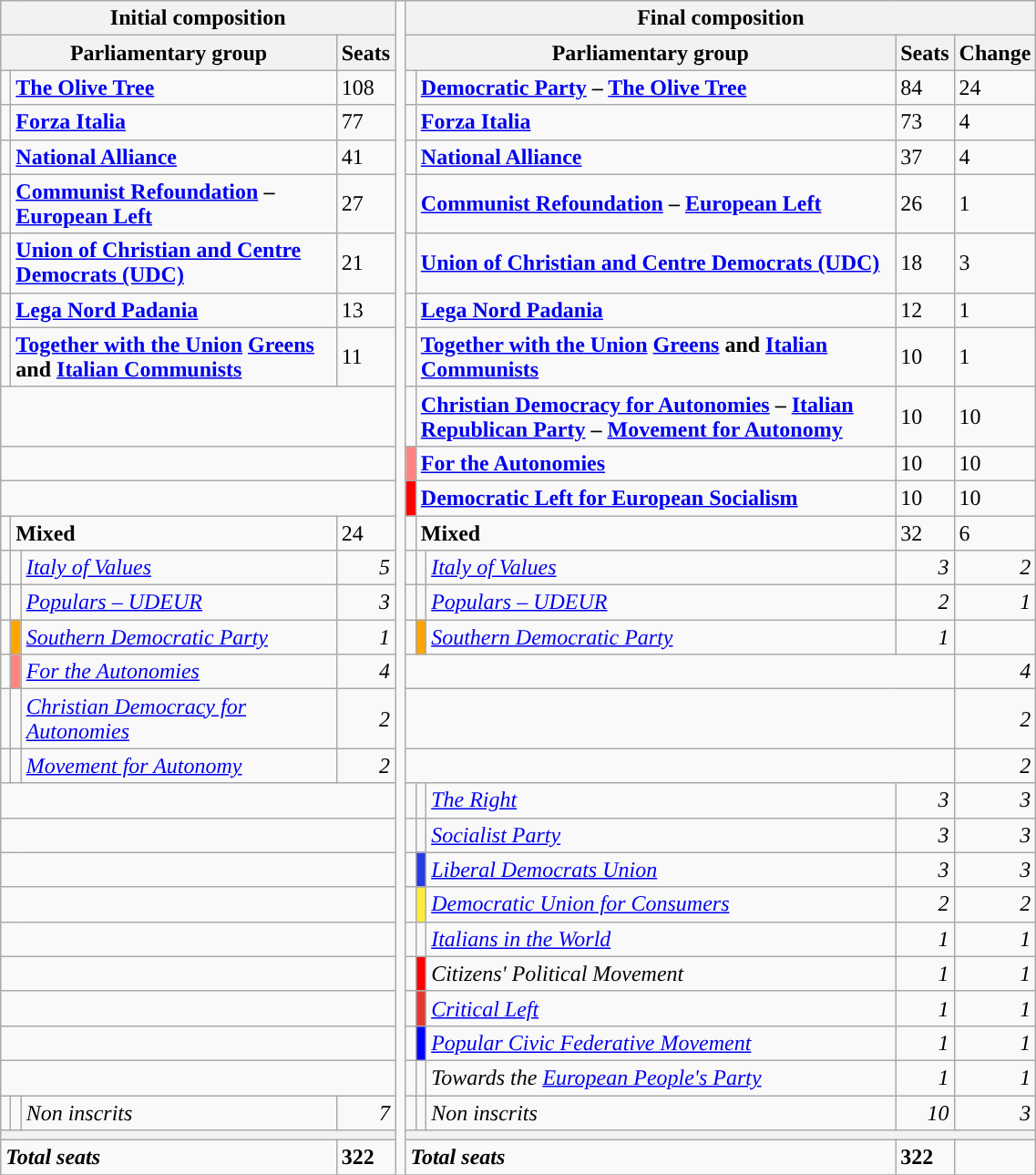<table class="wikitable" style="width : 60%;">
<tr>
<th colspan="4">Initial composition</th>
<td rowspan="32" style="width : 1%;"></td>
<th colspan="5">Final composition</th>
</tr>
<tr>
<th colspan="3">Parliamentary group</th>
<th>Seats</th>
<th colspan="3">Parliamentary group</th>
<th>Seats</th>
<th>Change</th>
</tr>
<tr>
<td></td>
<td colspan = "2"><strong><a href='#'>The Olive Tree</a></strong></td>
<td>108</td>
<td></td>
<td colspan = "2"><strong><a href='#'>Democratic Party</a> – <a href='#'>The Olive Tree</a></strong></td>
<td>84</td>
<td> 24</td>
</tr>
<tr>
<td></td>
<td colspan = "2"><strong><a href='#'>Forza Italia</a></strong></td>
<td>77</td>
<td></td>
<td colspan = "2"><strong><a href='#'>Forza Italia</a></strong></td>
<td>73</td>
<td> 4</td>
</tr>
<tr>
<td></td>
<td colspan = "2"><strong><a href='#'>National Alliance</a></strong></td>
<td>41</td>
<td></td>
<td colspan = "2"><strong><a href='#'>National Alliance</a></strong></td>
<td>37</td>
<td> 4</td>
</tr>
<tr>
<td></td>
<td colspan = "2"><strong><a href='#'>Communist Refoundation</a> – <a href='#'>European Left</a></strong></td>
<td>27</td>
<td></td>
<td colspan = "2"><strong><a href='#'>Communist Refoundation</a> – <a href='#'>European Left</a></strong></td>
<td>26</td>
<td> 1</td>
</tr>
<tr>
<td></td>
<td colspan = "2"><strong><a href='#'>Union of Christian and Centre Democrats (UDC)</a></strong></td>
<td>21</td>
<td></td>
<td colspan = "2"><strong><a href='#'>Union of Christian and Centre Democrats (UDC)</a></strong></td>
<td>18</td>
<td> 3</td>
</tr>
<tr>
<td></td>
<td colspan = "2"><strong><a href='#'>Lega Nord Padania</a></strong></td>
<td>13</td>
<td></td>
<td colspan = "2"><strong><a href='#'>Lega Nord Padania</a></strong></td>
<td>12</td>
<td> 1</td>
</tr>
<tr>
<td></td>
<td colspan = "2"><strong><a href='#'>Together with the Union</a> <a href='#'>Greens</a> and <a href='#'>Italian Communists</a></strong></td>
<td>11</td>
<td></td>
<td colspan = "2"><strong><a href='#'>Together with the Union</a> <a href='#'>Greens</a> and <a href='#'>Italian Communists</a></strong></td>
<td>10</td>
<td> 1</td>
</tr>
<tr>
<td colspan = "4"></td>
<td></td>
<td colspan = "2"><strong><a href='#'>Christian Democracy for Autonomies</a> – <a href='#'>Italian Republican Party</a> – <a href='#'>Movement for Autonomy</a></strong></td>
<td>10</td>
<td> 10</td>
</tr>
<tr>
<td colspan = "4"></td>
<td bgcolor="#FF8581" width=1%></td>
<td colspan = "2"><strong><a href='#'>For the Autonomies</a></strong></td>
<td>10</td>
<td> 10</td>
</tr>
<tr>
<td colspan = "4"></td>
<td bgcolor="red" width=1%></td>
<td colspan = "2"><strong><a href='#'>Democratic Left for European Socialism</a></strong></td>
<td>10</td>
<td> 10</td>
</tr>
<tr>
<td></td>
<td colspan = "2"><strong>Mixed</strong></td>
<td>24</td>
<td></td>
<td colspan = "2"><strong>Mixed</strong></td>
<td>32</td>
<td> 6</td>
</tr>
<tr>
<td></td>
<td></td>
<td><em><a href='#'>Italy of Values</a></em></td>
<td align="right"><em>5</em></td>
<td></td>
<td></td>
<td><em><a href='#'>Italy of Values</a></em></td>
<td align="right"><em>3</em></td>
<td align="right"> <em>2</em></td>
</tr>
<tr>
<td></td>
<td></td>
<td><em><a href='#'>Populars – UDEUR</a></em></td>
<td align="right"><em>3</em></td>
<td></td>
<td></td>
<td><em><a href='#'>Populars – UDEUR</a></em></td>
<td align="right"><em>2</em></td>
<td align="right"> <em>1</em></td>
</tr>
<tr>
<td></td>
<td bgcolor="orange" width=1%></td>
<td><em><a href='#'>Southern Democratic Party</a></em></td>
<td align="right"><em>1</em></td>
<td></td>
<td bgcolor="orange" width=1%></td>
<td><em><a href='#'>Southern Democratic Party</a></em></td>
<td align="right"><em>1</em></td>
<td align="right"></td>
</tr>
<tr>
<td></td>
<td bgcolor="#FF8581" width=1%></td>
<td><em><a href='#'>For the Autonomies</a></em></td>
<td align="right"><em>4</em></td>
<td colspan="4"></td>
<td align="right"> <em>4</em></td>
</tr>
<tr>
<td></td>
<td></td>
<td><em><a href='#'>Christian Democracy for Autonomies</a></em></td>
<td align="right"><em>2</em></td>
<td colspan="4"></td>
<td align="right"> <em>2</em></td>
</tr>
<tr>
<td></td>
<td></td>
<td><em><a href='#'>Movement for Autonomy</a></em></td>
<td align="right"><em>2</em></td>
<td colspan="4"></td>
<td align="right"> <em>2</em></td>
</tr>
<tr>
<td colspan = "4"></td>
<td></td>
<td></td>
<td><em><a href='#'>The Right</a></em></td>
<td align="right"><em>3</em></td>
<td align="right"> <em>3</em></td>
</tr>
<tr>
<td colspan = "4"></td>
<td></td>
<td></td>
<td><em><a href='#'>Socialist Party</a></em></td>
<td align="right"><em>3</em></td>
<td align="right"> <em>3</em></td>
</tr>
<tr>
<td colspan = "4"></td>
<td></td>
<td bgcolor="#273BE2" width=1%></td>
<td><em><a href='#'>Liberal Democrats Union</a></em></td>
<td align="right"><em>3</em></td>
<td align="right"> <em>3</em></td>
</tr>
<tr>
<td colspan = "4"></td>
<td></td>
<td bgcolor="#FFEB3B" width=1%></td>
<td><em><a href='#'>Democratic Union for Consumers</a></em></td>
<td align="right"><em>2</em></td>
<td align="right"> <em>2</em></td>
</tr>
<tr>
<td colspan = "4"></td>
<td></td>
<td></td>
<td><em><a href='#'>Italians in the World</a></em></td>
<td align="right"><em>1</em></td>
<td align="right"> <em>1</em></td>
</tr>
<tr>
<td colspan = "4"></td>
<td></td>
<td bgcolor="red" width=1%></td>
<td><em>Citizens' Political Movement</em></td>
<td align="right"><em>1</em></td>
<td align="right"> <em>1</em></td>
</tr>
<tr>
<td colspan = "4"></td>
<td></td>
<td bgcolor="#e63832" width=1%></td>
<td><em><a href='#'>Critical Left</a></em></td>
<td align="right"><em>1</em></td>
<td align="right"> <em>1</em></td>
</tr>
<tr>
<td colspan = "4"></td>
<td></td>
<td bgcolor="blue" width=1%></td>
<td><em><a href='#'>Popular Civic Federative Movement</a></em></td>
<td align="right"><em>1</em></td>
<td align="right"> <em>1</em></td>
</tr>
<tr>
<td colspan = "4"></td>
<td></td>
<td></td>
<td><em>Towards the <a href='#'>European People's Party</a></em></td>
<td align="right"><em>1</em></td>
<td align="right"> <em>1</em></td>
</tr>
<tr>
<td></td>
<td></td>
<td><em>Non inscrits</em></td>
<td align="right"><em>7</em></td>
<td></td>
<td></td>
<td><em>Non inscrits</em></td>
<td align="right"><em>10</em></td>
<td align="right"> <em>3</em></td>
</tr>
<tr>
<th colspan="4"></th>
<th colspan="5"></th>
</tr>
<tr>
<td colspan="3"><strong><em>Total seats</em></strong></td>
<td><strong>322</strong></td>
<td colspan="3"><strong><em>Total seats</em></strong></td>
<td><strong>322</strong></td>
<td></td>
</tr>
<tr>
</tr>
</table>
